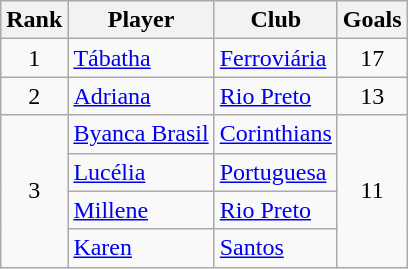<table class="wikitable sortable" style="text-align:center">
<tr>
<th>Rank</th>
<th>Player</th>
<th>Club</th>
<th>Goals</th>
</tr>
<tr>
<td rowspan=1>1</td>
<td align=left> <a href='#'>Tábatha</a></td>
<td align=left><a href='#'>Ferroviária</a></td>
<td rowspan=1>17</td>
</tr>
<tr>
<td rowspan=1>2</td>
<td align=left> <a href='#'>Adriana</a></td>
<td align=left><a href='#'>Rio Preto</a></td>
<td rowspan=1>13</td>
</tr>
<tr>
<td rowspan=4>3</td>
<td align=left> <a href='#'>Byanca Brasil</a></td>
<td align=left><a href='#'>Corinthians</a></td>
<td rowspan=4>11</td>
</tr>
<tr>
<td align=left> <a href='#'>Lucélia</a></td>
<td align=left><a href='#'>Portuguesa</a></td>
</tr>
<tr>
<td align=left> <a href='#'>Millene</a></td>
<td align=left><a href='#'>Rio Preto</a></td>
</tr>
<tr>
<td align=left> <a href='#'>Karen</a></td>
<td align=left><a href='#'>Santos</a></td>
</tr>
</table>
